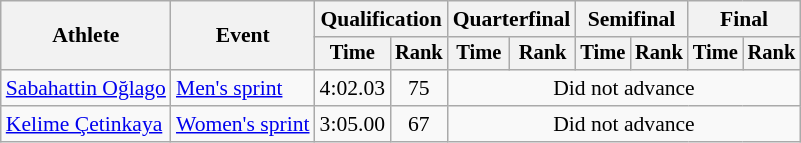<table class="wikitable" style="font-size:90%">
<tr>
<th rowspan="2">Athlete</th>
<th rowspan="2">Event</th>
<th colspan="2">Qualification</th>
<th colspan="2">Quarterfinal</th>
<th colspan="2">Semifinal</th>
<th colspan="2">Final</th>
</tr>
<tr style="font-size:95%">
<th>Time</th>
<th>Rank</th>
<th>Time</th>
<th>Rank</th>
<th>Time</th>
<th>Rank</th>
<th>Time</th>
<th>Rank</th>
</tr>
<tr align=center>
<td align=left><a href='#'>Sabahattin Oğlago</a></td>
<td align=left><a href='#'>Men's sprint</a></td>
<td>4:02.03</td>
<td>75</td>
<td colspan=6>Did not advance</td>
</tr>
<tr align=center>
<td align=left><a href='#'>Kelime Çetinkaya</a></td>
<td align=left><a href='#'>Women's sprint</a></td>
<td>3:05.00</td>
<td>67</td>
<td colspan=6>Did not advance</td>
</tr>
</table>
